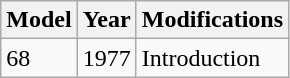<table class="wikitable">
<tr>
<th>Model</th>
<th>Year</th>
<th>Modifications</th>
</tr>
<tr>
<td>68</td>
<td>1977</td>
<td>Introduction</td>
</tr>
</table>
